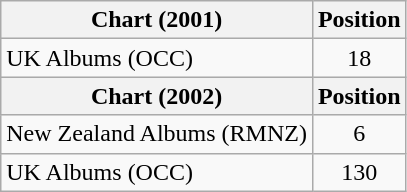<table class="wikitable">
<tr>
<th>Chart (2001)</th>
<th>Position</th>
</tr>
<tr>
<td>UK Albums (OCC)</td>
<td align="center">18</td>
</tr>
<tr>
<th>Chart (2002)</th>
<th>Position</th>
</tr>
<tr>
<td>New Zealand Albums (RMNZ)</td>
<td align="center">6</td>
</tr>
<tr>
<td>UK Albums (OCC)</td>
<td align="center">130</td>
</tr>
</table>
